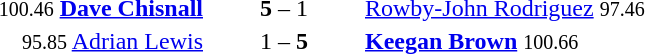<table style="text-align:center">
<tr>
<th width=223></th>
<th width=100></th>
<th width=223></th>
</tr>
<tr>
<td align=right><small><span>100.46</span></small> <strong><a href='#'>Dave Chisnall</a></strong> </td>
<td><strong>5</strong> – 1</td>
<td align=left> <a href='#'>Rowby-John Rodriguez</a> <small><span>97.46</span></small></td>
</tr>
<tr>
<td align=right><small><span>95.85</span></small> <a href='#'>Adrian Lewis</a> </td>
<td>1 – <strong>5</strong></td>
<td align=left> <strong><a href='#'>Keegan Brown</a></strong> <small><span>100.66</span></small></td>
</tr>
</table>
